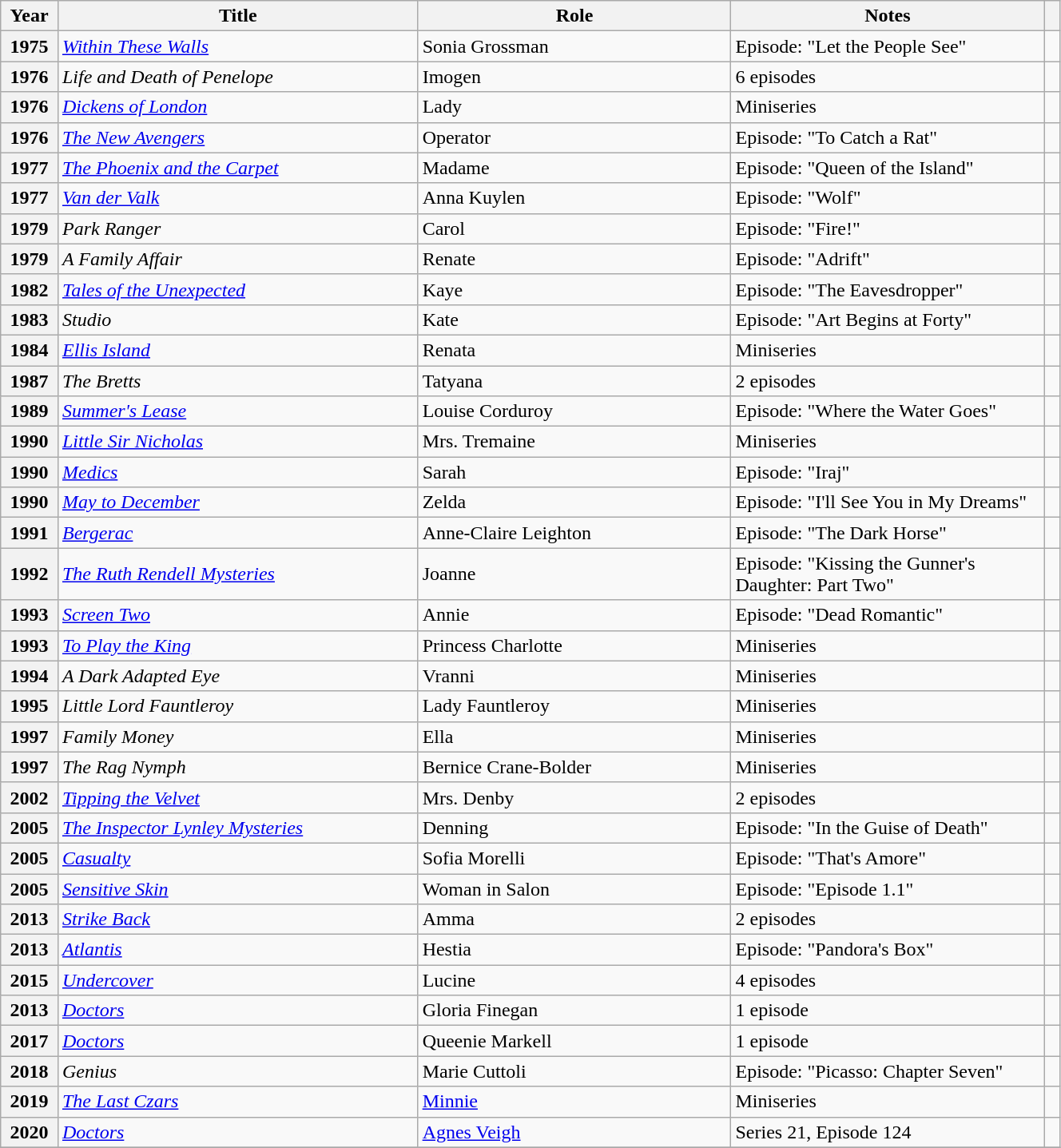<table class="wikitable plainrowheaders sortable" style="margin-right: 0; width:70%">
<tr>
<th style="width:2%">Year</th>
<th style="width:23%">Title</th>
<th style="width:20%">Role</th>
<th style="width:20%">Notes</th>
<th style="width:1%" class="unsortable"></th>
</tr>
<tr>
<th scope="row">1975</th>
<td><em><a href='#'>Within These Walls</a></em></td>
<td>Sonia Grossman</td>
<td>Episode: "Let the People See"</td>
<td style="text-align:center;"></td>
</tr>
<tr>
<th scope="row">1976</th>
<td><em>Life and Death of Penelope</em></td>
<td>Imogen</td>
<td>6 episodes</td>
<td style="text-align:center;"></td>
</tr>
<tr>
<th scope="row">1976</th>
<td><em><a href='#'>Dickens of London</a></em></td>
<td>Lady</td>
<td>Miniseries</td>
<td style="text-align:center;"></td>
</tr>
<tr>
<th scope="row">1976</th>
<td><em><a href='#'>The New Avengers</a></em></td>
<td>Operator</td>
<td>Episode: "To Catch a Rat"</td>
<td style="text-align:center;"></td>
</tr>
<tr>
<th scope="row">1977</th>
<td><em><a href='#'>The Phoenix and the Carpet</a></em></td>
<td>Madame</td>
<td>Episode: "Queen of the Island"</td>
<td style="text-align:center;"></td>
</tr>
<tr>
<th scope="row">1977</th>
<td><em><a href='#'>Van der Valk</a></em></td>
<td>Anna Kuylen</td>
<td>Episode: "Wolf"</td>
<td style="text-align:center;"></td>
</tr>
<tr>
<th scope="row">1979</th>
<td><em>Park Ranger</em></td>
<td>Carol</td>
<td>Episode: "Fire!"</td>
<td style="text-align:center;"></td>
</tr>
<tr>
<th scope="row">1979</th>
<td><em>A Family Affair</em></td>
<td>Renate</td>
<td>Episode: "Adrift"</td>
<td style="text-align:center;"></td>
</tr>
<tr>
<th scope="row">1982</th>
<td><em><a href='#'>Tales of the Unexpected</a></em></td>
<td>Kaye</td>
<td>Episode: "The Eavesdropper"</td>
<td style="text-align:center;"></td>
</tr>
<tr>
<th scope="row">1983</th>
<td><em>Studio</em></td>
<td>Kate</td>
<td>Episode: "Art Begins at Forty"</td>
<td style="text-align:center;"></td>
</tr>
<tr>
<th scope="row">1984</th>
<td><em><a href='#'>Ellis Island</a></em></td>
<td>Renata</td>
<td>Miniseries</td>
<td style="text-align:center;"></td>
</tr>
<tr>
<th scope="row">1987</th>
<td><em>The Bretts</em></td>
<td>Tatyana</td>
<td>2 episodes</td>
<td style="text-align:center;"></td>
</tr>
<tr>
<th scope="row">1989</th>
<td><em><a href='#'>Summer's Lease</a></em></td>
<td>Louise Corduroy</td>
<td>Episode: "Where the Water Goes"</td>
<td style="text-align:center;"></td>
</tr>
<tr>
<th scope="row">1990</th>
<td><em><a href='#'>Little Sir Nicholas</a></em></td>
<td>Mrs. Tremaine</td>
<td>Miniseries</td>
<td style="text-align:center;"></td>
</tr>
<tr>
<th scope="row">1990</th>
<td><em><a href='#'>Medics</a></em></td>
<td>Sarah</td>
<td>Episode: "Iraj"</td>
<td style="text-align:center;"></td>
</tr>
<tr>
<th scope="row">1990</th>
<td><em><a href='#'>May to December</a></em></td>
<td>Zelda</td>
<td>Episode: "I'll See You in My Dreams"</td>
<td style="text-align:center;"></td>
</tr>
<tr>
<th scope="row">1991</th>
<td><em><a href='#'>Bergerac</a></em></td>
<td>Anne-Claire Leighton</td>
<td>Episode: "The Dark Horse"</td>
<td style="text-align:center;"></td>
</tr>
<tr>
<th scope="row">1992</th>
<td><em><a href='#'>The Ruth Rendell Mysteries</a></em></td>
<td>Joanne</td>
<td>Episode: "Kissing the Gunner's Daughter: Part Two"</td>
<td style="text-align:center;"></td>
</tr>
<tr>
<th scope="row">1993</th>
<td><em><a href='#'>Screen Two</a></em></td>
<td>Annie</td>
<td>Episode: "Dead Romantic"</td>
<td style="text-align:center;"></td>
</tr>
<tr>
<th scope="row">1993</th>
<td><em><a href='#'>To Play the King</a></em></td>
<td>Princess Charlotte</td>
<td>Miniseries</td>
<td style="text-align:center;"></td>
</tr>
<tr>
<th scope="row">1994</th>
<td><em>A Dark Adapted Eye</em></td>
<td>Vranni</td>
<td>Miniseries</td>
<td style="text-align:center;"></td>
</tr>
<tr>
<th scope="row">1995</th>
<td><em>Little Lord Fauntleroy</em></td>
<td>Lady Fauntleroy</td>
<td>Miniseries</td>
<td style="text-align:center;"></td>
</tr>
<tr>
<th scope="row">1997</th>
<td><em>Family Money</em></td>
<td>Ella</td>
<td>Miniseries</td>
<td style="text-align:center;"></td>
</tr>
<tr>
<th scope="row">1997</th>
<td><em> The Rag Nymph</em></td>
<td>Bernice Crane-Bolder</td>
<td>Miniseries</td>
<td style="text-align:center;"></td>
</tr>
<tr>
<th scope="row">2002</th>
<td><em><a href='#'>Tipping the Velvet</a></em></td>
<td>Mrs. Denby</td>
<td>2 episodes</td>
<td style="text-align:center;"></td>
</tr>
<tr>
<th scope="row">2005</th>
<td><em><a href='#'>The Inspector Lynley Mysteries</a></em></td>
<td>Denning</td>
<td>Episode: "In the Guise of Death"</td>
<td style="text-align:center;"></td>
</tr>
<tr>
<th scope="row">2005</th>
<td><em><a href='#'>Casualty</a></em></td>
<td>Sofia Morelli</td>
<td>Episode: "That's Amore"</td>
<td style="text-align:center;"></td>
</tr>
<tr>
<th scope="row">2005</th>
<td><em><a href='#'>Sensitive Skin</a></em></td>
<td>Woman in Salon</td>
<td>Episode: "Episode 1.1"</td>
<td style="text-align:center;"></td>
</tr>
<tr>
<th scope="row">2013</th>
<td><em><a href='#'>Strike Back</a></em></td>
<td>Amma</td>
<td>2 episodes</td>
<td style="text-align:center;"></td>
</tr>
<tr>
<th scope="row">2013</th>
<td><em><a href='#'>Atlantis</a></em></td>
<td>Hestia</td>
<td>Episode: "Pandora's Box"</td>
<td style="text-align:center;"></td>
</tr>
<tr>
<th scope="row">2015</th>
<td><em><a href='#'>Undercover</a></em></td>
<td>Lucine</td>
<td>4 episodes</td>
<td style="text-align:center;"></td>
</tr>
<tr>
<th scope="row">2013</th>
<td><em><a href='#'>Doctors</a></em></td>
<td>Gloria Finegan</td>
<td>1 episode</td>
<td style="text-align:center;"></td>
</tr>
<tr>
<th scope="row">2017</th>
<td><em><a href='#'>Doctors</a></em></td>
<td>Queenie Markell</td>
<td>1 episode</td>
<td></td>
</tr>
<tr>
<th scope="row">2018</th>
<td><em>Genius</em></td>
<td>Marie Cuttoli</td>
<td>Episode: "Picasso: Chapter Seven"</td>
<td style="text-align:center;"></td>
</tr>
<tr>
<th scope="row">2019</th>
<td><em><a href='#'>The Last Czars</a></em></td>
<td><a href='#'>Minnie</a></td>
<td>Miniseries</td>
<td style="text-align:center;"></td>
</tr>
<tr>
<th scope="row">2020</th>
<td><em><a href='#'>Doctors</a></em></td>
<td><a href='#'>Agnes Veigh</a></td>
<td>Series 21, Episode 124</td>
<td style="text-align:center;"></td>
</tr>
<tr>
</tr>
</table>
